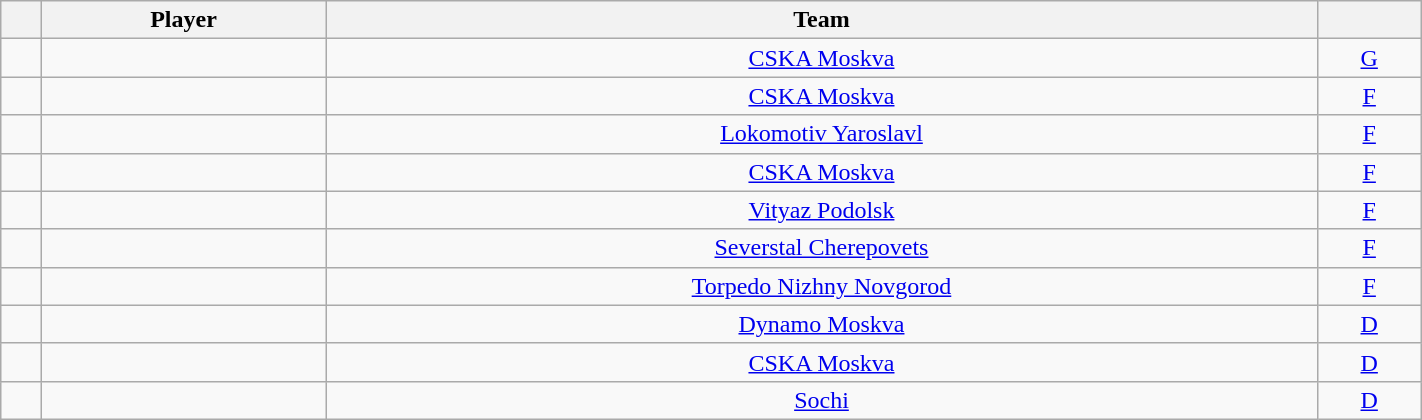<table class="wikitable sortable" style="text-align:center" width="75%">
<tr>
<th></th>
<th>Player</th>
<th>Team</th>
<th></th>
</tr>
<tr>
<td></td>
<td></td>
<td><a href='#'>CSKA Moskva</a></td>
<td><a href='#'>G</a></td>
</tr>
<tr>
<td></td>
<td></td>
<td><a href='#'>CSKA Moskva</a></td>
<td><a href='#'>F</a></td>
</tr>
<tr>
<td></td>
<td></td>
<td><a href='#'>Lokomotiv Yaroslavl</a></td>
<td><a href='#'>F</a></td>
</tr>
<tr>
<td></td>
<td></td>
<td><a href='#'>CSKA Moskva</a></td>
<td><a href='#'>F</a></td>
</tr>
<tr>
<td></td>
<td></td>
<td><a href='#'>Vityaz Podolsk</a></td>
<td><a href='#'>F</a></td>
</tr>
<tr>
<td></td>
<td></td>
<td><a href='#'>Severstal Cherepovets</a></td>
<td><a href='#'>F</a></td>
</tr>
<tr>
<td></td>
<td></td>
<td><a href='#'>Torpedo Nizhny Novgorod</a></td>
<td><a href='#'>F</a></td>
</tr>
<tr>
<td></td>
<td></td>
<td><a href='#'>Dynamo Moskva</a></td>
<td><a href='#'>D</a></td>
</tr>
<tr>
<td></td>
<td></td>
<td><a href='#'>CSKA Moskva</a></td>
<td><a href='#'>D</a></td>
</tr>
<tr>
<td></td>
<td></td>
<td><a href='#'>Sochi</a></td>
<td><a href='#'>D</a></td>
</tr>
</table>
